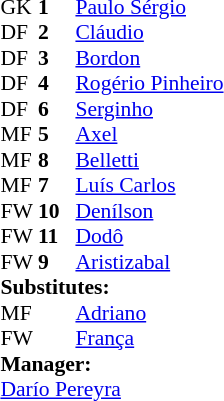<table style="font-size:90%; margin:0.2em auto;" cellspacing="0" cellpadding="0">
<tr>
<th width="25"></th>
<th width="25"></th>
</tr>
<tr>
<td>GK</td>
<td><strong>1</strong></td>
<td><a href='#'>Paulo Sérgio</a></td>
</tr>
<tr>
<td>DF</td>
<td><strong>2</strong></td>
<td><a href='#'>Cláudio</a></td>
</tr>
<tr>
<td>DF</td>
<td><strong>3</strong></td>
<td><a href='#'>Bordon</a></td>
</tr>
<tr>
<td>DF</td>
<td><strong>4</strong></td>
<td><a href='#'>Rogério Pinheiro</a></td>
</tr>
<tr>
<td>DF</td>
<td><strong>6</strong></td>
<td><a href='#'>Serginho</a></td>
</tr>
<tr>
<td>MF</td>
<td><strong>5</strong></td>
<td><a href='#'>Axel</a></td>
</tr>
<tr>
<td>MF</td>
<td><strong>8</strong></td>
<td><a href='#'>Belletti</a></td>
</tr>
<tr>
<td>MF</td>
<td><strong>7</strong></td>
<td><a href='#'>Luís Carlos</a></td>
</tr>
<tr>
<td>FW</td>
<td><strong>10</strong></td>
<td><a href='#'>Denílson</a> </td>
</tr>
<tr>
<td>FW</td>
<td><strong>11</strong></td>
<td><a href='#'>Dodô</a></td>
</tr>
<tr>
<td>FW</td>
<td><strong>9</strong></td>
<td><a href='#'>Aristizabal</a> </td>
</tr>
<tr>
<td colspan=3><strong>Substitutes:</strong></td>
</tr>
<tr>
<td>MF</td>
<td></td>
<td><a href='#'>Adriano</a></td>
<td></td>
<td></td>
</tr>
<tr>
<td>FW</td>
<td></td>
<td><a href='#'>França</a></td>
<td></td>
<td></td>
</tr>
<tr>
<td colspan=3><strong>Manager:</strong></td>
</tr>
<tr>
<td colspan=4><a href='#'>Darío Pereyra</a></td>
</tr>
</table>
